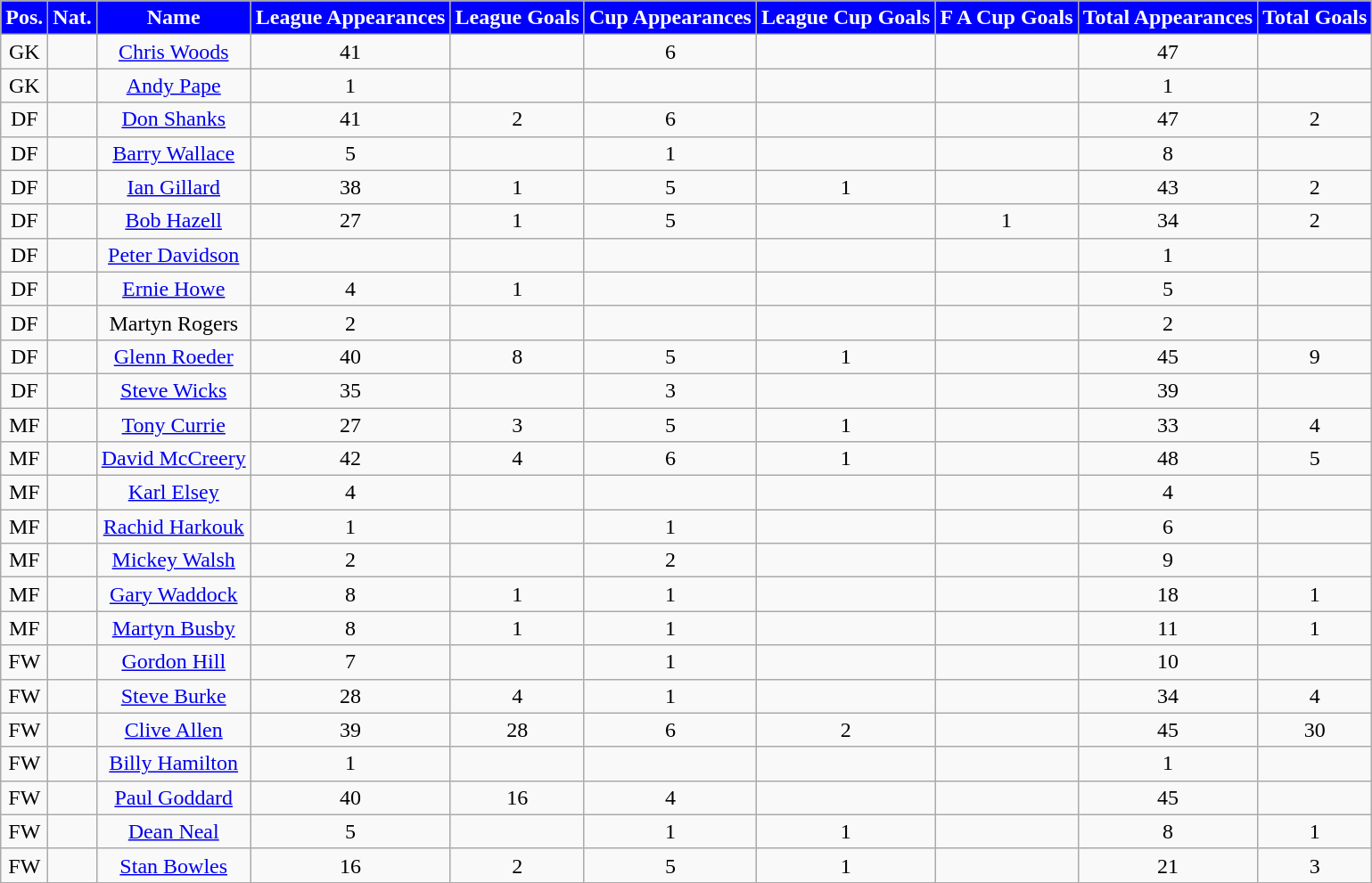<table class="wikitable plainrowheaders" style="text-align:center">
<tr>
<th style="background:#0000FF; color:#FFFFFF; text-align:center;">Pos.</th>
<th style="background:#0000FF; color:#FFFFFF; text-align:center;">Nat.</th>
<th style="background:#0000FF; color:#FFFFFF; text-align:center;">Name</th>
<th style="background:#0000FF; color:#FFFFFF; text-align:center;">League Appearances</th>
<th style="background:#0000FF; color:#FFFFFF; text-align:center;">League Goals</th>
<th style="background:#0000FF; color:#FFFFFF; text-align:center;">Cup Appearances</th>
<th style="background:#0000FF; color:#FFFFFF; text-align:center;">League Cup Goals</th>
<th style="background:#0000FF; color:#FFFFFF; text-align:center;">F A Cup Goals</th>
<th style="background:#0000FF; color:#FFFFFF; text-align:center;">Total Appearances</th>
<th style="background:#0000FF; color:#FFFFFF; text-align:center;">Total Goals</th>
</tr>
<tr>
<td>GK</td>
<td></td>
<td><a href='#'>Chris Woods</a></td>
<td>41</td>
<td></td>
<td>6</td>
<td></td>
<td></td>
<td>47</td>
<td></td>
</tr>
<tr>
<td>GK</td>
<td></td>
<td><a href='#'>Andy Pape</a></td>
<td>1</td>
<td></td>
<td></td>
<td></td>
<td></td>
<td>1</td>
<td></td>
</tr>
<tr>
<td>DF</td>
<td></td>
<td><a href='#'>Don Shanks</a></td>
<td>41</td>
<td>2</td>
<td>6</td>
<td></td>
<td></td>
<td>47</td>
<td>2</td>
</tr>
<tr>
<td>DF</td>
<td></td>
<td><a href='#'>Barry Wallace</a></td>
<td>5</td>
<td></td>
<td>1</td>
<td></td>
<td></td>
<td>8</td>
<td></td>
</tr>
<tr>
<td>DF</td>
<td></td>
<td><a href='#'>Ian Gillard</a></td>
<td>38</td>
<td>1</td>
<td>5</td>
<td>1</td>
<td></td>
<td>43</td>
<td>2</td>
</tr>
<tr>
<td>DF</td>
<td></td>
<td><a href='#'>Bob Hazell</a></td>
<td>27</td>
<td>1</td>
<td>5</td>
<td></td>
<td>1</td>
<td>34</td>
<td>2</td>
</tr>
<tr>
<td>DF</td>
<td></td>
<td><a href='#'>Peter Davidson</a></td>
<td></td>
<td></td>
<td></td>
<td></td>
<td></td>
<td>1</td>
<td></td>
</tr>
<tr>
<td>DF</td>
<td></td>
<td><a href='#'>Ernie Howe</a></td>
<td>4</td>
<td>1</td>
<td></td>
<td></td>
<td></td>
<td>5</td>
<td></td>
</tr>
<tr>
<td>DF</td>
<td></td>
<td>Martyn Rogers</td>
<td>2</td>
<td></td>
<td></td>
<td></td>
<td></td>
<td>2</td>
<td></td>
</tr>
<tr>
<td>DF</td>
<td></td>
<td><a href='#'>Glenn Roeder</a></td>
<td>40</td>
<td>8</td>
<td>5</td>
<td>1</td>
<td></td>
<td>45</td>
<td>9</td>
</tr>
<tr>
<td>DF</td>
<td></td>
<td><a href='#'>Steve Wicks</a></td>
<td>35</td>
<td></td>
<td>3</td>
<td></td>
<td></td>
<td>39</td>
<td></td>
</tr>
<tr>
<td>MF</td>
<td></td>
<td><a href='#'>Tony Currie</a></td>
<td>27</td>
<td>3</td>
<td>5</td>
<td>1</td>
<td></td>
<td>33</td>
<td>4</td>
</tr>
<tr>
<td>MF</td>
<td></td>
<td><a href='#'>David McCreery</a></td>
<td>42</td>
<td>4</td>
<td>6</td>
<td>1</td>
<td></td>
<td>48</td>
<td>5</td>
</tr>
<tr>
<td>MF</td>
<td></td>
<td><a href='#'>Karl Elsey</a></td>
<td>4</td>
<td></td>
<td></td>
<td></td>
<td></td>
<td>4</td>
<td></td>
</tr>
<tr>
<td>MF</td>
<td></td>
<td><a href='#'>Rachid Harkouk</a></td>
<td>1</td>
<td></td>
<td>1</td>
<td></td>
<td></td>
<td>6</td>
<td></td>
</tr>
<tr>
<td>MF</td>
<td></td>
<td><a href='#'>Mickey Walsh</a></td>
<td>2</td>
<td></td>
<td>2</td>
<td></td>
<td></td>
<td>9</td>
<td></td>
</tr>
<tr>
<td>MF</td>
<td></td>
<td><a href='#'>Gary Waddock</a></td>
<td>8</td>
<td>1</td>
<td>1</td>
<td></td>
<td></td>
<td>18</td>
<td>1</td>
</tr>
<tr>
<td>MF</td>
<td></td>
<td><a href='#'>Martyn Busby</a></td>
<td>8</td>
<td>1</td>
<td>1</td>
<td></td>
<td></td>
<td>11</td>
<td>1</td>
</tr>
<tr>
<td>FW</td>
<td></td>
<td><a href='#'>Gordon Hill</a></td>
<td>7</td>
<td></td>
<td>1</td>
<td></td>
<td></td>
<td>10</td>
<td></td>
</tr>
<tr>
<td>FW</td>
<td></td>
<td><a href='#'>Steve Burke</a></td>
<td>28</td>
<td>4</td>
<td>1</td>
<td></td>
<td></td>
<td>34</td>
<td>4</td>
</tr>
<tr>
<td>FW</td>
<td></td>
<td><a href='#'>Clive Allen</a></td>
<td>39</td>
<td>28</td>
<td>6</td>
<td>2</td>
<td></td>
<td>45</td>
<td>30</td>
</tr>
<tr>
<td>FW</td>
<td></td>
<td><a href='#'>Billy Hamilton</a></td>
<td>1</td>
<td></td>
<td></td>
<td></td>
<td></td>
<td>1</td>
<td></td>
</tr>
<tr>
<td>FW</td>
<td></td>
<td><a href='#'>Paul Goddard</a></td>
<td>40</td>
<td>16</td>
<td>4</td>
<td></td>
<td></td>
<td>45</td>
<td></td>
</tr>
<tr>
<td>FW</td>
<td></td>
<td><a href='#'>Dean Neal</a></td>
<td>5</td>
<td></td>
<td>1</td>
<td>1</td>
<td></td>
<td>8</td>
<td>1</td>
</tr>
<tr>
<td>FW</td>
<td></td>
<td><a href='#'>Stan Bowles</a></td>
<td>16</td>
<td>2</td>
<td>5</td>
<td>1</td>
<td></td>
<td>21</td>
<td>3</td>
</tr>
</table>
